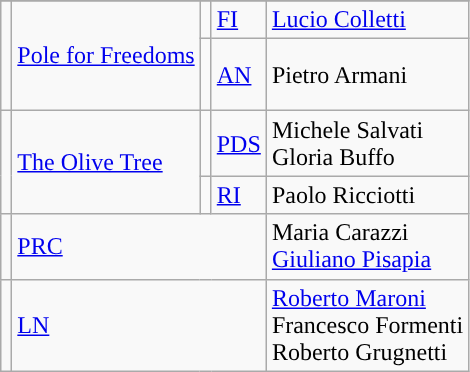<table class=wikitable style=text-align:left>
<tr>
</tr>
<tr>
<td rowspan=2></td>
<td rowspan=2><a href='#'>Pole for Freedoms</a></td>
<td style="background:"></td>
<td><a href='#'>FI</a></td>
<td><a href='#'>Lucio Colletti</a></td>
</tr>
<tr style="height:3em;">
<td style="background:"></td>
<td><a href='#'>AN</a></td>
<td>Pietro Armani</td>
</tr>
<tr>
<td rowspan=2></td>
<td rowspan=2><a href='#'>The Olive Tree</a></td>
<td style="background:"></td>
<td><a href='#'>PDS</a></td>
<td>Michele Salvati<br>Gloria Buffo</td>
</tr>
<tr>
<td style="background:"></td>
<td><a href='#'>RI</a></td>
<td>Paolo Ricciotti</td>
</tr>
<tr>
<td style="background:"></td>
<td colspan=3><a href='#'>PRC</a></td>
<td>Maria Carazzi<br><a href='#'>Giuliano Pisapia</a></td>
</tr>
<tr>
<td style="background:"></td>
<td colspan=3><a href='#'>LN</a></td>
<td><a href='#'>Roberto Maroni</a><br>Francesco Formenti<br>Roberto Grugnetti</td>
</tr>
</table>
